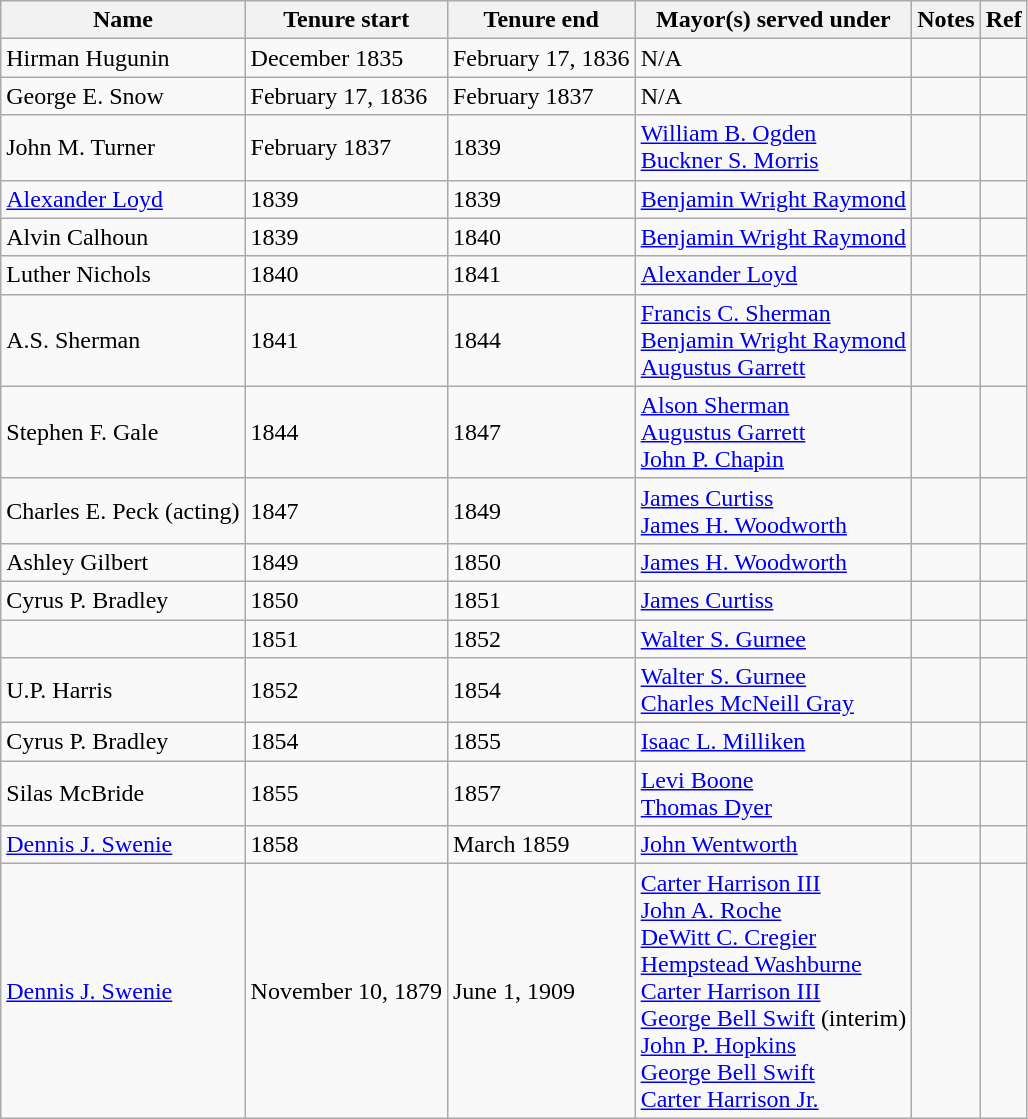<table class="wikitable">
<tr>
<th>Name</th>
<th>Tenure start</th>
<th>Tenure end</th>
<th>Mayor(s) served under</th>
<th>Notes</th>
<th>Ref</th>
</tr>
<tr>
<td>Hirman Hugunin</td>
<td>December 1835</td>
<td>February 17, 1836</td>
<td>N/A</td>
<td></td>
<td></td>
</tr>
<tr>
<td>George E. Snow</td>
<td>February 17, 1836</td>
<td>February 1837</td>
<td>N/A</td>
<td></td>
<td></td>
</tr>
<tr>
<td>John M. Turner</td>
<td>February 1837</td>
<td>1839</td>
<td><a href='#'>William B. Ogden</a><br><a href='#'>Buckner S. Morris</a></td>
<td></td>
<td></td>
</tr>
<tr>
<td><a href='#'>Alexander Loyd</a></td>
<td>1839</td>
<td>1839</td>
<td><a href='#'>Benjamin Wright Raymond</a></td>
<td></td>
<td></td>
</tr>
<tr>
<td>Alvin Calhoun</td>
<td>1839</td>
<td>1840</td>
<td><a href='#'>Benjamin Wright Raymond</a></td>
<td></td>
<td></td>
</tr>
<tr>
<td>Luther Nichols</td>
<td>1840</td>
<td>1841</td>
<td><a href='#'>Alexander Loyd</a></td>
<td></td>
<td></td>
</tr>
<tr>
<td>A.S. Sherman</td>
<td>1841</td>
<td>1844</td>
<td><a href='#'>Francis C. Sherman</a><br><a href='#'>Benjamin Wright Raymond</a><br><a href='#'>Augustus Garrett</a></td>
<td></td>
<td></td>
</tr>
<tr>
<td>Stephen F. Gale</td>
<td>1844</td>
<td>1847</td>
<td><a href='#'>Alson Sherman</a><br><a href='#'>Augustus Garrett</a><br><a href='#'>John P. Chapin</a></td>
<td></td>
<td></td>
</tr>
<tr>
<td>Charles E. Peck (acting)</td>
<td>1847</td>
<td>1849</td>
<td><a href='#'>James Curtiss</a><br><a href='#'>James H. Woodworth</a></td>
<td></td>
<td></td>
</tr>
<tr>
<td>Ashley Gilbert</td>
<td>1849</td>
<td>1850</td>
<td><a href='#'>James H. Woodworth</a></td>
<td></td>
<td></td>
</tr>
<tr>
<td>Cyrus P. Bradley</td>
<td>1850</td>
<td>1851</td>
<td><a href='#'>James Curtiss</a></td>
<td></td>
<td></td>
</tr>
<tr>
<td></td>
<td>1851</td>
<td>1852</td>
<td><a href='#'>Walter S. Gurnee</a></td>
<td></td>
<td></td>
</tr>
<tr>
<td>U.P. Harris</td>
<td>1852</td>
<td>1854</td>
<td><a href='#'>Walter S. Gurnee</a><br><a href='#'>Charles McNeill Gray</a></td>
<td></td>
<td></td>
</tr>
<tr>
<td>Cyrus P. Bradley</td>
<td>1854</td>
<td>1855</td>
<td><a href='#'>Isaac L. Milliken</a></td>
<td></td>
<td></td>
</tr>
<tr>
<td>Silas McBride</td>
<td>1855</td>
<td>1857</td>
<td><a href='#'>Levi Boone</a><br><a href='#'>Thomas Dyer</a></td>
<td></td>
<td></td>
</tr>
<tr>
<td><a href='#'>Dennis J. Swenie</a></td>
<td>1858</td>
<td>March 1859</td>
<td><a href='#'>John Wentworth</a></td>
<td></td>
<td></td>
</tr>
<tr>
<td><a href='#'>Dennis J. Swenie</a></td>
<td>November 10, 1879</td>
<td>June 1, 1909</td>
<td><a href='#'>Carter Harrison III</a><br><a href='#'>John A. Roche</a><br><a href='#'>DeWitt C. Cregier</a><br><a href='#'>Hempstead Washburne</a><br><a href='#'>Carter Harrison III</a><br><a href='#'>George Bell Swift</a> (interim)<br><a href='#'>John P. Hopkins</a><br><a href='#'>George Bell Swift</a><br><a href='#'>Carter Harrison Jr.</a></td>
<td></td>
<td></td>
</tr>
</table>
